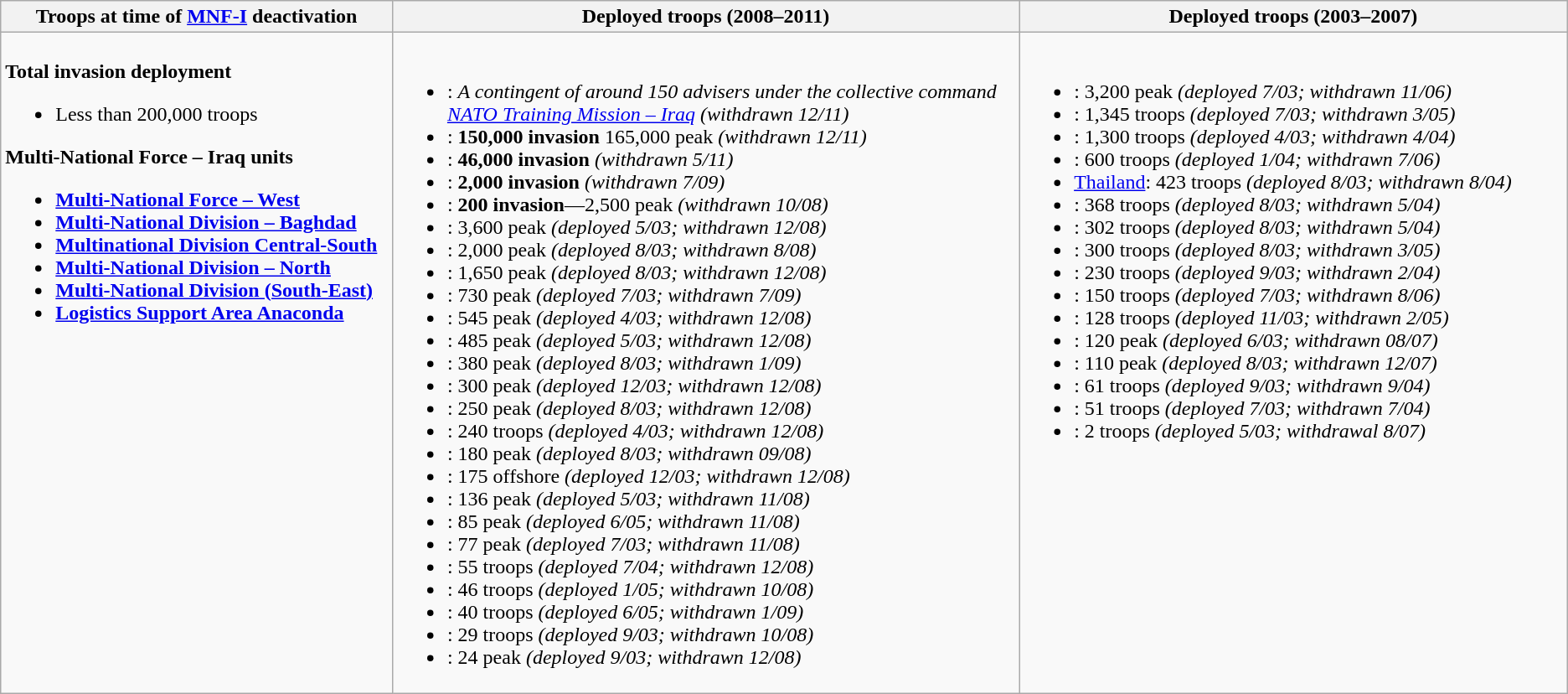<table class="wikitable">
<tr>
<th style="width: 25%">Troops at time of <a href='#'>MNF-I</a> deactivation</th>
<th>Deployed troops (2008–2011)</th>
<th style="width: 35%">Deployed troops (2003–2007)</th>
</tr>
<tr style="vertical-align:top;">
<td><br><strong>Total invasion deployment</strong><ul><li>Less than 200,000 troops</li></ul><strong>Multi-National Force – Iraq units</strong><ul><li><strong><a href='#'>Multi-National Force – West</a></strong></li><li><strong><a href='#'>Multi-National Division – Baghdad</a></strong></li><li><strong><a href='#'>Multinational Division Central-South</a></strong></li><li><strong><a href='#'>Multi-National Division – North</a></strong></li><li><strong><a href='#'>Multi-National Division (South-East)</a></strong></li><li><strong><a href='#'>Logistics Support Area Anaconda</a></strong></li></ul></td>
<td><br><ul><li>: <em>A contingent of around 150 advisers under the collective command <a href='#'>NATO Training Mission – Iraq</a></em> <em>(withdrawn 12/11)</em></li><li>: <strong>150,000 invasion</strong> 165,000 peak <em>(withdrawn 12/11)</em></li><li>: <strong>46,000 invasion</strong> <em>(withdrawn 5/11)</em></li><li>: <strong>2,000 invasion</strong> <em>(withdrawn 7/09)</em></li><li>: <strong>200 invasion</strong>—2,500 peak <em>(withdrawn 10/08)</em></li><li>: 3,600 peak <em>(deployed 5/03; withdrawn 12/08)</em></li><li>: 2,000 peak <em>(deployed 8/03; withdrawn 8/08)</em></li><li>: 1,650 peak <em>(deployed 8/03; withdrawn 12/08)</em></li><li>: 730 peak <em>(deployed 7/03; withdrawn 7/09)</em></li><li>: 545 peak<em> (deployed 4/03; withdrawn 12/08)</em></li><li>: 485 peak <em>(deployed 5/03; withdrawn 12/08)</em></li><li>: 380 peak <em>(deployed 8/03; withdrawn 1/09)</em></li><li>: 300 peak <em>(deployed 12/03; withdrawn 12/08)</em></li><li>: 250 peak <em>(deployed 8/03; withdrawn 12/08)</em></li><li>: 240 troops <em>(deployed 4/03; withdrawn 12/08)</em></li><li>: 180 peak <em>(deployed 8/03; withdrawn 09/08)</em></li><li>: 175 offshore <em>(deployed 12/03; withdrawn 12/08)</em></li><li>: 136 peak <em>(deployed 5/03; withdrawn 11/08)</em></li><li>: 85 peak <em>(deployed 6/05; withdrawn 11/08)</em></li><li>: 77 peak <em>(deployed 7/03; withdrawn 11/08)</em></li><li>: 55 troops <em>(deployed 7/04; withdrawn 12/08)</em></li><li>: 46 troops <em>(deployed 1/05; withdrawn 10/08)</em></li><li>: 40 troops <em>(deployed 6/05; withdrawn 1/09)</em></li><li>: 29 troops <em>(deployed 9/03; withdrawn 10/08)</em></li><li>: 24 peak <em>(deployed 9/03; withdrawn 12/08)</em></li></ul></td>
<td><br><ul><li>: 3,200 peak <em>(deployed 7/03; withdrawn 11/06)</em></li><li>: 1,345 troops <em>(deployed 7/03; withdrawn 3/05)</em></li><li>: 1,300 troops <em>(deployed 4/03; withdrawn 4/04)</em></li><li>: 600 troops <em>(deployed 1/04; withdrawn 7/06)</em></li><li> <a href='#'>Thailand</a>: 423 troops <em>(deployed 8/03; withdrawn 8/04)</em></li><li>: 368 troops <em>(deployed 8/03; withdrawn 5/04)</em></li><li>: 302 troops <em>(deployed 8/03; withdrawn 5/04)</em></li><li>: 300 troops <em>(deployed 8/03; withdrawn 3/05)</em></li><li>: 230 troops <em>(deployed 9/03; withdrawn 2/04)</em></li><li>: 150 troops <em>(deployed 7/03; withdrawn 8/06)</em></li><li>: 128 troops <em>(deployed 11/03; withdrawn 2/05)</em></li><li>: 120 peak <em>(deployed 6/03; withdrawn 08/07)</em></li><li>: 110 peak <em>(deployed 8/03; withdrawn 12/07)</em></li><li>: 61 troops <em>(deployed 9/03; withdrawn 9/04)</em></li><li>: 51 troops <em>(deployed 7/03; withdrawn 7/04)</em></li><li>: 2 troops <em>(deployed 5/03; withdrawal 8/07)</em></li></ul></td>
</tr>
</table>
